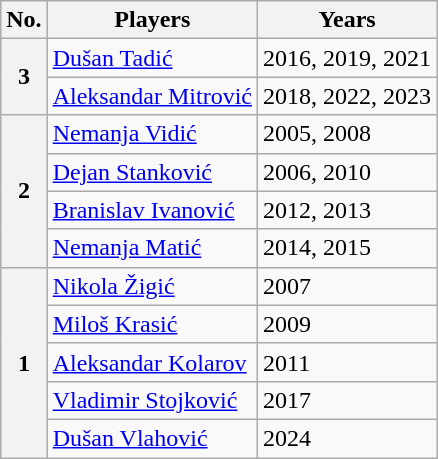<table class="wikitable">
<tr>
<th><strong>No.</strong></th>
<th><strong>Players</strong></th>
<th><strong>Years</strong></th>
</tr>
<tr>
<th rowspan=2>3</th>
<td><a href='#'>Dušan Tadić</a></td>
<td>2016, 2019, 2021</td>
</tr>
<tr>
<td><a href='#'>Aleksandar Mitrović</a></td>
<td>2018, 2022, 2023</td>
</tr>
<tr>
<th rowspan=4>2</th>
<td><a href='#'>Nemanja Vidić</a></td>
<td>2005, 2008</td>
</tr>
<tr>
<td><a href='#'>Dejan Stanković</a></td>
<td>2006, 2010</td>
</tr>
<tr>
<td><a href='#'>Branislav Ivanović</a></td>
<td>2012, 2013</td>
</tr>
<tr>
<td><a href='#'>Nemanja Matić</a></td>
<td>2014, 2015</td>
</tr>
<tr>
<th rowspan=5>1</th>
<td><a href='#'>Nikola Žigić</a></td>
<td>2007</td>
</tr>
<tr>
<td><a href='#'>Miloš Krasić</a></td>
<td>2009</td>
</tr>
<tr>
<td><a href='#'>Aleksandar Kolarov</a></td>
<td>2011</td>
</tr>
<tr>
<td><a href='#'>Vladimir Stojković</a></td>
<td>2017</td>
</tr>
<tr>
<td><a href='#'>Dušan Vlahović</a></td>
<td>2024</td>
</tr>
</table>
